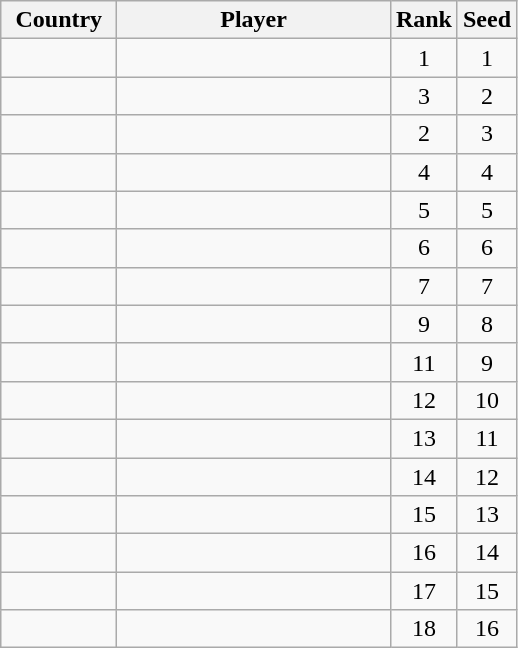<table class="sortable wikitable" border="1">
<tr>
<th width="70">Country</th>
<th width="175">Player</th>
<th>Rank</th>
<th>Seed</th>
</tr>
<tr>
<td></td>
<td></td>
<td align="center">1</td>
<td align="center">1</td>
</tr>
<tr>
<td></td>
<td></td>
<td align="center">3</td>
<td align="center">2</td>
</tr>
<tr>
<td></td>
<td></td>
<td align="center">2</td>
<td align="center">3</td>
</tr>
<tr>
<td></td>
<td></td>
<td align="center">4</td>
<td align="center">4</td>
</tr>
<tr>
<td></td>
<td></td>
<td align="center">5</td>
<td align="center">5</td>
</tr>
<tr>
<td></td>
<td></td>
<td align="center">6</td>
<td align="center">6</td>
</tr>
<tr>
<td></td>
<td></td>
<td align="center">7</td>
<td align="center">7</td>
</tr>
<tr>
<td></td>
<td></td>
<td align="center">9</td>
<td align="center">8</td>
</tr>
<tr>
<td></td>
<td></td>
<td align="center">11</td>
<td align="center">9</td>
</tr>
<tr>
<td></td>
<td></td>
<td align="center">12</td>
<td align="center">10</td>
</tr>
<tr>
<td></td>
<td></td>
<td align="center">13</td>
<td align="center">11</td>
</tr>
<tr>
<td></td>
<td></td>
<td align="center">14</td>
<td align="center">12</td>
</tr>
<tr>
<td></td>
<td></td>
<td align="center">15</td>
<td align="center">13</td>
</tr>
<tr>
<td></td>
<td></td>
<td align="center">16</td>
<td align="center">14</td>
</tr>
<tr>
<td></td>
<td></td>
<td align="center">17</td>
<td align="center">15</td>
</tr>
<tr>
<td></td>
<td></td>
<td align="center">18</td>
<td align="center">16</td>
</tr>
</table>
